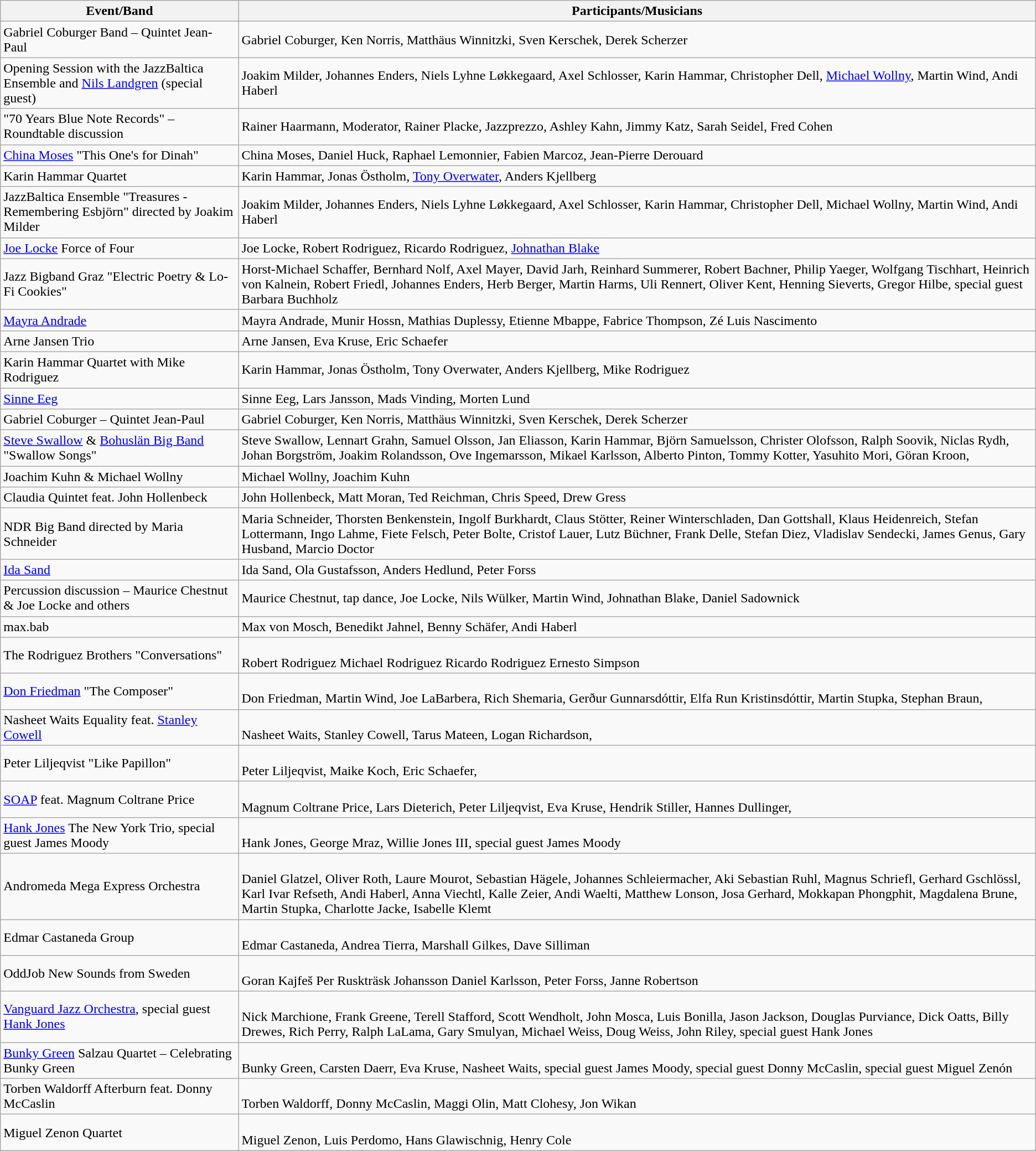<table class="wikitable">
<tr>
<th>Event/Band</th>
<th>Participants/Musicians</th>
</tr>
<tr>
<td>Gabriel Coburger Band – Quintet Jean-Paul</td>
<td>Gabriel Coburger, Ken Norris, Matthäus Winnitzki, Sven Kerschek, Derek Scherzer</td>
</tr>
<tr>
<td>Opening Session with the JazzBaltica Ensemble and <a href='#'>Nils Landgren</a> (special guest)</td>
<td>Joakim Milder, Johannes Enders, Niels Lyhne Løkkegaard, Axel Schlosser, Karin Hammar, Christopher Dell, <a href='#'>Michael Wollny</a>, Martin Wind, Andi Haberl</td>
</tr>
<tr>
<td>"70 Years Blue Note Records" – Roundtable discussion</td>
<td>Rainer Haarmann, Moderator, Rainer Placke, Jazzprezzo, Ashley Kahn, Jimmy Katz, Sarah Seidel, Fred Cohen</td>
</tr>
<tr>
<td><a href='#'>China Moses</a> "This One's for Dinah"</td>
<td>China Moses, Daniel Huck, Raphael Lemonnier, Fabien Marcoz, Jean-Pierre Derouard</td>
</tr>
<tr>
<td>Karin Hammar Quartet</td>
<td>Karin Hammar, Jonas Östholm, <a href='#'>Tony Overwater</a>, Anders Kjellberg</td>
</tr>
<tr>
<td>JazzBaltica Ensemble "Treasures - Remembering Esbjörn" directed by Joakim Milder</td>
<td>Joakim Milder, Johannes Enders, Niels Lyhne Løkkegaard, Axel Schlosser, Karin Hammar, Christopher Dell, Michael Wollny, Martin Wind, Andi Haberl</td>
</tr>
<tr>
<td><a href='#'>Joe Locke</a> Force of Four</td>
<td>Joe Locke, Robert Rodriguez, Ricardo Rodriguez, <a href='#'>Johnathan Blake</a></td>
</tr>
<tr>
<td>Jazz Bigband Graz "Electric Poetry & Lo-Fi Cookies"</td>
<td>Horst-Michael Schaffer, Bernhard Nolf, Axel Mayer, David Jarh, Reinhard Summerer, Robert Bachner, Philip Yaeger, Wolfgang Tischhart, Heinrich von Kalnein, Robert Friedl, Johannes Enders, Herb Berger, Martin Harms, Uli Rennert, Oliver Kent, Henning Sieverts, Gregor Hilbe, special guest Barbara Buchholz</td>
</tr>
<tr>
<td><a href='#'>Mayra Andrade</a></td>
<td>Mayra Andrade, Munir Hossn, Mathias Duplessy, Etienne Mbappe, Fabrice Thompson, Zé Luis Nascimento</td>
</tr>
<tr>
<td>Arne Jansen Trio</td>
<td>Arne Jansen, Eva Kruse, Eric Schaefer</td>
</tr>
<tr>
<td>Karin Hammar Quartet with Mike Rodriguez</td>
<td>Karin Hammar, Jonas Östholm, Tony Overwater, Anders Kjellberg, Mike Rodriguez</td>
</tr>
<tr>
<td><a href='#'>Sinne Eeg</a></td>
<td>Sinne Eeg, Lars Jansson, Mads Vinding, Morten Lund</td>
</tr>
<tr>
<td>Gabriel Coburger – Quintet Jean-Paul</td>
<td>Gabriel Coburger, Ken Norris, Matthäus Winnitzki, Sven Kerschek, Derek Scherzer</td>
</tr>
<tr>
<td><a href='#'>Steve Swallow</a> & <a href='#'>Bohuslän Big Band</a> "Swallow Songs"</td>
<td>Steve Swallow, Lennart Grahn, Samuel Olsson, Jan Eliasson, Karin Hammar, Björn Samuelsson, Christer Olofsson, Ralph Soovik, Niclas Rydh, Johan Borgström, Joakim Rolandsson, Ove Ingemarsson, Mikael Karlsson, Alberto Pinton, Tommy Kotter, Yasuhito Mori, Göran Kroon,</td>
</tr>
<tr>
<td>Joachim Kuhn & Michael Wollny</td>
<td>Michael Wollny, Joachim Kuhn</td>
</tr>
<tr>
<td>Claudia Quintet feat. John Hollenbeck</td>
<td>John Hollenbeck, Matt Moran, Ted Reichman, Chris Speed, Drew Gress</td>
</tr>
<tr>
<td>NDR Big Band directed by Maria Schneider</td>
<td>Maria Schneider, Thorsten Benkenstein, Ingolf Burkhardt, Claus Stötter, Reiner Winterschladen, Dan Gottshall, Klaus Heidenreich, Stefan Lottermann, Ingo Lahme, Fiete Felsch, Peter Bolte, Cristof Lauer, Lutz Büchner, Frank Delle, Stefan Diez, Vladislav Sendecki, James Genus, Gary Husband, Marcio Doctor</td>
</tr>
<tr>
<td><a href='#'>Ida Sand</a></td>
<td>Ida Sand, Ola Gustafsson, Anders Hedlund, Peter Forss</td>
</tr>
<tr>
<td>Percussion discussion – Maurice Chestnut & Joe Locke and others</td>
<td>Maurice Chestnut, tap dance, Joe Locke, Nils Wülker, Martin Wind, Johnathan Blake, Daniel Sadownick</td>
</tr>
<tr>
<td>max.bab</td>
<td>Max von Mosch, Benedikt Jahnel, Benny Schäfer, Andi Haberl</td>
</tr>
<tr>
<td>The Rodriguez Brothers "Conversations"</td>
<td><br>Robert Rodriguez
Michael Rodriguez
Ricardo Rodriguez
Ernesto Simpson</td>
</tr>
<tr>
<td><a href='#'>Don Friedman</a> "The Composer"</td>
<td><br>Don Friedman,
Martin Wind,
Joe LaBarbera,
Rich Shemaria,
Gerður Gunnarsdóttir,
Elfa Run Kristinsdóttir,
Martin Stupka,
Stephan Braun,</td>
</tr>
<tr>
<td>Nasheet Waits Equality feat. <a href='#'>Stanley Cowell</a></td>
<td><br>Nasheet Waits,
Stanley Cowell,
Tarus Mateen,
Logan Richardson,</td>
</tr>
<tr>
<td>Peter Liljeqvist "Like Papillon"</td>
<td><br>Peter Liljeqvist,
Maike Koch,
Eric Schaefer,</td>
</tr>
<tr>
<td><a href='#'>SOAP</a> feat. Magnum Coltrane Price</td>
<td><br>Magnum Coltrane Price,
Lars Dieterich,
Peter Liljeqvist,
Eva Kruse,
Hendrik Stiller,
Hannes Dullinger,</td>
</tr>
<tr>
<td><a href='#'>Hank Jones</a> The New York Trio, special guest James Moody</td>
<td><br>Hank Jones,
George Mraz,
Willie Jones III,
special guest James Moody</td>
</tr>
<tr>
<td>Andromeda Mega Express Orchestra</td>
<td><br>Daniel Glatzel, Oliver Roth, Laure Mourot, Sebastian Hägele, Johannes Schleiermacher, Aki Sebastian Ruhl, Magnus Schriefl, Gerhard Gschlössl, Karl Ivar Refseth, Andi Haberl, Anna Viechtl, Kalle Zeier, Andi Waelti, Matthew Lonson, Josa Gerhard, Mokkapan Phongphit, Magdalena Brune, Martin Stupka, Charlotte Jacke, Isabelle Klemt</td>
</tr>
<tr>
<td>Edmar Castaneda Group</td>
<td><br>Edmar Castaneda,
Andrea Tierra,
Marshall Gilkes,
Dave Silliman</td>
</tr>
<tr>
<td>OddJob New Sounds from Sweden</td>
<td><br>Goran Kajfeš
Per Ruskträsk Johansson
Daniel Karlsson,
Peter Forss,
Janne Robertson</td>
</tr>
<tr>
<td><a href='#'>Vanguard Jazz Orchestra</a>, special guest <a href='#'>Hank Jones</a></td>
<td><br>Nick Marchione, Frank Greene, Terell Stafford, Scott Wendholt, John Mosca, Luis Bonilla, Jason Jackson, Douglas Purviance, Dick Oatts, Billy Drewes, Rich Perry, Ralph LaLama, Gary Smulyan, Michael Weiss, Doug Weiss, John Riley, special guest Hank Jones</td>
</tr>
<tr>
<td><a href='#'>Bunky Green</a> Salzau Quartet – Celebrating Bunky Green</td>
<td><br>Bunky Green,
Carsten Daerr,
Eva Kruse,
Nasheet Waits,
special guest James Moody,
special guest Donny McCaslin,
special guest Miguel Zenón</td>
</tr>
<tr>
<td>Torben Waldorff Afterburn feat. Donny McCaslin</td>
<td><br>Torben Waldorff,
Donny McCaslin,
Maggi Olin,
Matt Clohesy,
Jon Wikan</td>
</tr>
<tr>
<td>Miguel Zenon Quartet</td>
<td><br>Miguel Zenon,
Luis Perdomo,
Hans Glawischnig,
Henry Cole</td>
</tr>
</table>
